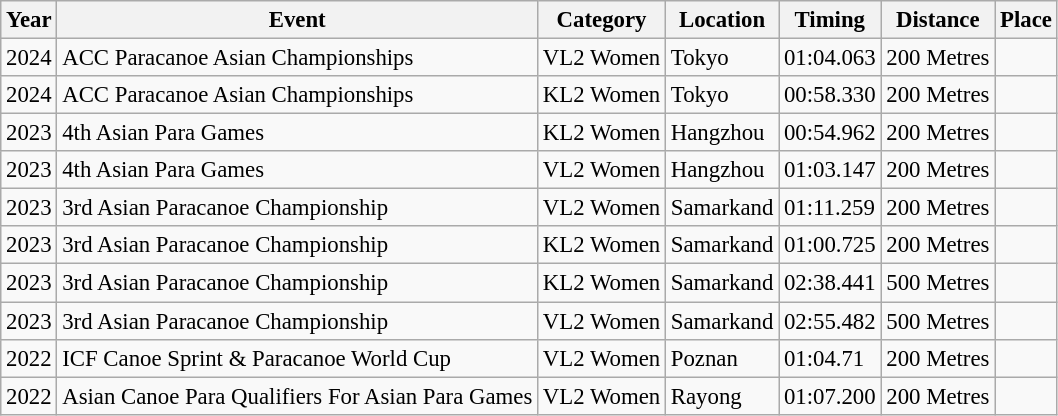<table class="wikitable sortable" style="font-size: 95%;">
<tr>
<th>Year</th>
<th>Event</th>
<th>Category</th>
<th>Location</th>
<th>Timing</th>
<th>Distance</th>
<th>Place</th>
</tr>
<tr>
<td>2024</td>
<td>ACC Paracanoe Asian Championships</td>
<td>VL2 Women</td>
<td>Tokyo  </td>
<td>01:04.063</td>
<td>200 Metres</td>
<td><br></td>
</tr>
<tr>
<td>2024</td>
<td>ACC Paracanoe Asian Championships</td>
<td>KL2 Women</td>
<td>Tokyo </td>
<td>00:58.330</td>
<td>200 Metres</td>
<td><br></td>
</tr>
<tr>
<td>2023</td>
<td>4th Asian Para Games</td>
<td>KL2 Women</td>
<td>Hangzhou </td>
<td>00:54.962</td>
<td>200 Metres</td>
<td><br></td>
</tr>
<tr>
<td>2023</td>
<td>4th Asian Para Games</td>
<td>VL2 Women</td>
<td>Hangzhou </td>
<td>01:03.147</td>
<td>200 Metres</td>
<td><br></td>
</tr>
<tr>
<td>2023</td>
<td>3rd Asian Paracanoe Championship</td>
<td>VL2 Women</td>
<td>Samarkand </td>
<td>01:11.259</td>
<td>200 Metres</td>
<td><br></td>
</tr>
<tr>
<td>2023</td>
<td>3rd Asian Paracanoe Championship</td>
<td>KL2 Women</td>
<td>Samarkand </td>
<td>01:00.725</td>
<td>200 Metres</td>
<td><br></td>
</tr>
<tr>
<td>2023</td>
<td>3rd Asian Paracanoe Championship</td>
<td>KL2 Women</td>
<td>Samarkand </td>
<td>02:38.441</td>
<td>500 Metres</td>
<td><br></td>
</tr>
<tr>
<td>2023</td>
<td>3rd Asian Paracanoe Championship</td>
<td>VL2 Women</td>
<td>Samarkand </td>
<td>02:55.482</td>
<td>500 Metres</td>
<td><br></td>
</tr>
<tr>
<td>2022</td>
<td>ICF Canoe Sprint & Paracanoe World Cup</td>
<td>VL2 Women</td>
<td>Poznan </td>
<td>01:04.71</td>
<td>200 Metres</td>
<td><br></td>
</tr>
<tr>
<td>2022</td>
<td>Asian Canoe Para Qualifiers For Asian Para Games</td>
<td>VL2 Women</td>
<td>Rayong </td>
<td>01:07.200</td>
<td>200 Metres</td>
<td><br></td>
</tr>
</table>
